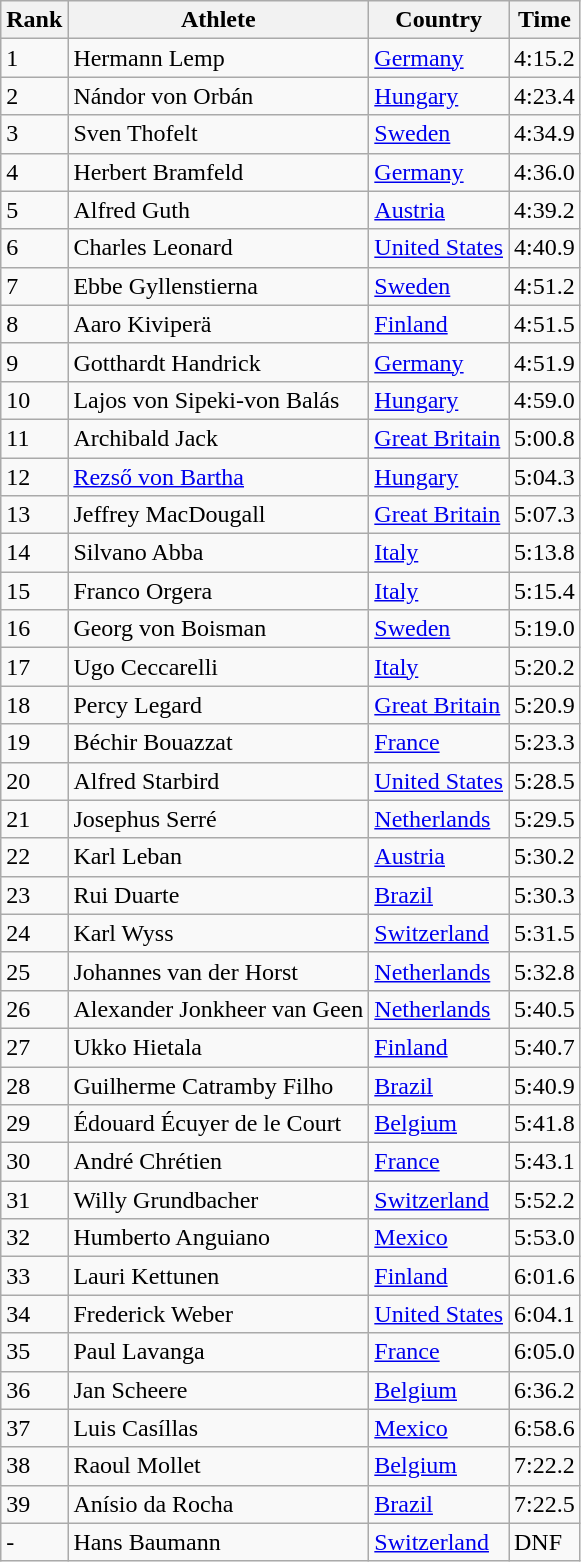<table class="wikitable">
<tr>
<th>Rank</th>
<th>Athlete</th>
<th>Country</th>
<th>Time</th>
</tr>
<tr>
<td>1</td>
<td>Hermann Lemp</td>
<td><a href='#'>Germany</a></td>
<td>4:15.2</td>
</tr>
<tr>
<td>2</td>
<td>Nándor von Orbán</td>
<td><a href='#'>Hungary</a></td>
<td>4:23.4</td>
</tr>
<tr>
<td>3</td>
<td>Sven Thofelt</td>
<td><a href='#'>Sweden</a></td>
<td>4:34.9</td>
</tr>
<tr>
<td>4</td>
<td>Herbert Bramfeld</td>
<td><a href='#'>Germany</a></td>
<td>4:36.0</td>
</tr>
<tr>
<td>5</td>
<td>Alfred Guth</td>
<td><a href='#'>Austria</a></td>
<td>4:39.2</td>
</tr>
<tr>
<td>6</td>
<td>Charles Leonard</td>
<td><a href='#'>United States</a></td>
<td>4:40.9</td>
</tr>
<tr>
<td>7</td>
<td>Ebbe Gyllenstierna</td>
<td><a href='#'>Sweden</a></td>
<td>4:51.2</td>
</tr>
<tr>
<td>8</td>
<td>Aaro Kiviperä</td>
<td><a href='#'>Finland</a></td>
<td>4:51.5</td>
</tr>
<tr>
<td>9</td>
<td>Gotthardt Handrick</td>
<td><a href='#'>Germany</a></td>
<td>4:51.9</td>
</tr>
<tr>
<td>10</td>
<td>Lajos von Sipeki-von Balás</td>
<td><a href='#'>Hungary</a></td>
<td>4:59.0</td>
</tr>
<tr>
<td>11</td>
<td>Archibald Jack</td>
<td><a href='#'>Great Britain</a></td>
<td>5:00.8</td>
</tr>
<tr>
<td>12</td>
<td><a href='#'>Rezső von Bartha</a></td>
<td><a href='#'>Hungary</a></td>
<td>5:04.3</td>
</tr>
<tr>
<td>13</td>
<td>Jeffrey MacDougall</td>
<td><a href='#'>Great Britain</a></td>
<td>5:07.3</td>
</tr>
<tr>
<td>14</td>
<td>Silvano Abba</td>
<td><a href='#'>Italy</a></td>
<td>5:13.8</td>
</tr>
<tr>
<td>15</td>
<td>Franco Orgera</td>
<td><a href='#'>Italy</a></td>
<td>5:15.4</td>
</tr>
<tr>
<td>16</td>
<td>Georg von Boisman</td>
<td><a href='#'>Sweden</a></td>
<td>5:19.0</td>
</tr>
<tr>
<td>17</td>
<td>Ugo Ceccarelli</td>
<td><a href='#'>Italy</a></td>
<td>5:20.2</td>
</tr>
<tr>
<td>18</td>
<td>Percy Legard</td>
<td><a href='#'>Great Britain</a></td>
<td>5:20.9</td>
</tr>
<tr>
<td>19</td>
<td>Béchir Bouazzat</td>
<td><a href='#'>France</a></td>
<td>5:23.3</td>
</tr>
<tr>
<td>20</td>
<td>Alfred Starbird</td>
<td><a href='#'>United States</a></td>
<td>5:28.5</td>
</tr>
<tr>
<td>21</td>
<td>Josephus Serré</td>
<td><a href='#'>Netherlands</a></td>
<td>5:29.5</td>
</tr>
<tr>
<td>22</td>
<td>Karl Leban</td>
<td><a href='#'>Austria</a></td>
<td>5:30.2</td>
</tr>
<tr>
<td>23</td>
<td>Rui Duarte</td>
<td><a href='#'>Brazil</a></td>
<td>5:30.3</td>
</tr>
<tr>
<td>24</td>
<td>Karl Wyss</td>
<td><a href='#'>Switzerland</a></td>
<td>5:31.5</td>
</tr>
<tr>
<td>25</td>
<td>Johannes van der Horst</td>
<td><a href='#'>Netherlands</a></td>
<td>5:32.8</td>
</tr>
<tr>
<td>26</td>
<td>Alexander Jonkheer van Geen</td>
<td><a href='#'>Netherlands</a></td>
<td>5:40.5</td>
</tr>
<tr>
<td>27</td>
<td>Ukko Hietala</td>
<td><a href='#'>Finland</a></td>
<td>5:40.7</td>
</tr>
<tr>
<td>28</td>
<td>Guilherme Catramby Filho</td>
<td><a href='#'>Brazil</a></td>
<td>5:40.9</td>
</tr>
<tr>
<td>29</td>
<td>Édouard Écuyer de le Court</td>
<td><a href='#'>Belgium</a></td>
<td>5:41.8</td>
</tr>
<tr>
<td>30</td>
<td>André Chrétien</td>
<td><a href='#'>France</a></td>
<td>5:43.1</td>
</tr>
<tr>
<td>31</td>
<td>Willy Grundbacher</td>
<td><a href='#'>Switzerland</a></td>
<td>5:52.2</td>
</tr>
<tr>
<td>32</td>
<td>Humberto Anguiano</td>
<td><a href='#'>Mexico</a></td>
<td>5:53.0</td>
</tr>
<tr>
<td>33</td>
<td>Lauri Kettunen</td>
<td><a href='#'>Finland</a></td>
<td>6:01.6</td>
</tr>
<tr>
<td>34</td>
<td>Frederick Weber</td>
<td><a href='#'>United States</a></td>
<td>6:04.1</td>
</tr>
<tr>
<td>35</td>
<td>Paul Lavanga</td>
<td><a href='#'>France</a></td>
<td>6:05.0</td>
</tr>
<tr>
<td>36</td>
<td>Jan Scheere</td>
<td><a href='#'>Belgium</a></td>
<td>6:36.2</td>
</tr>
<tr>
<td>37</td>
<td>Luis Casíllas</td>
<td><a href='#'>Mexico</a></td>
<td>6:58.6</td>
</tr>
<tr>
<td>38</td>
<td>Raoul Mollet</td>
<td><a href='#'>Belgium</a></td>
<td>7:22.2</td>
</tr>
<tr>
<td>39</td>
<td>Anísio da Rocha</td>
<td><a href='#'>Brazil</a></td>
<td>7:22.5</td>
</tr>
<tr>
<td>-</td>
<td>Hans Baumann</td>
<td><a href='#'>Switzerland</a></td>
<td>DNF</td>
</tr>
</table>
